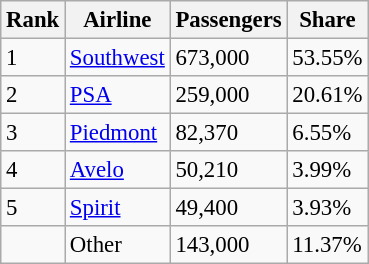<table class="wikitable sortable" style="font-size: 95%" width= align=>
<tr>
<th>Rank</th>
<th>Airline</th>
<th>Passengers</th>
<th>Share</th>
</tr>
<tr>
<td>1</td>
<td><a href='#'>Southwest</a></td>
<td>673,000</td>
<td>53.55%</td>
</tr>
<tr>
<td>2</td>
<td><a href='#'>PSA</a></td>
<td>259,000</td>
<td>20.61%</td>
</tr>
<tr>
<td>3</td>
<td><a href='#'>Piedmont</a></td>
<td>82,370</td>
<td>6.55%</td>
</tr>
<tr>
<td>4</td>
<td><a href='#'>Avelo</a></td>
<td>50,210</td>
<td>3.99%</td>
</tr>
<tr>
<td>5</td>
<td><a href='#'>Spirit</a></td>
<td>49,400</td>
<td>3.93%</td>
</tr>
<tr>
<td></td>
<td>Other</td>
<td>143,000</td>
<td>11.37%</td>
</tr>
</table>
